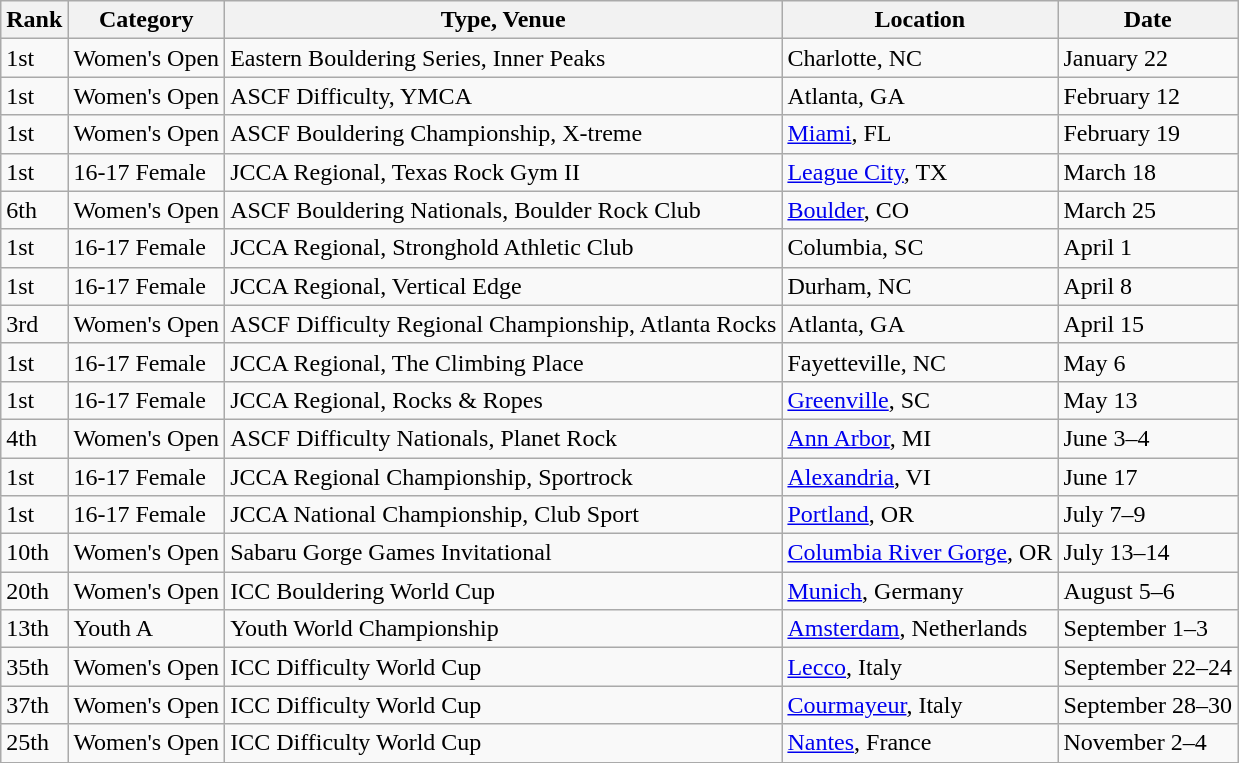<table class="wikitable">
<tr>
<th>Rank</th>
<th>Category</th>
<th>Type, Venue</th>
<th>Location</th>
<th>Date</th>
</tr>
<tr>
<td>1st</td>
<td>Women's Open</td>
<td>Eastern Bouldering Series, Inner Peaks</td>
<td>Charlotte, NC</td>
<td>January 22</td>
</tr>
<tr>
<td>1st</td>
<td>Women's Open</td>
<td>ASCF Difficulty, YMCA</td>
<td>Atlanta, GA</td>
<td>February 12</td>
</tr>
<tr>
<td>1st</td>
<td>Women's Open</td>
<td>ASCF Bouldering Championship, X-treme</td>
<td><a href='#'>Miami</a>, FL</td>
<td>February 19</td>
</tr>
<tr>
<td>1st</td>
<td>16-17 Female</td>
<td>JCCA Regional, Texas Rock Gym II</td>
<td><a href='#'>League City</a>, TX</td>
<td>March 18</td>
</tr>
<tr>
<td>6th</td>
<td>Women's Open</td>
<td>ASCF Bouldering Nationals, Boulder Rock Club</td>
<td><a href='#'>Boulder</a>, CO</td>
<td>March 25</td>
</tr>
<tr>
<td>1st</td>
<td>16-17 Female</td>
<td>JCCA Regional, Stronghold Athletic Club</td>
<td>Columbia, SC</td>
<td>April 1</td>
</tr>
<tr>
<td>1st</td>
<td>16-17 Female</td>
<td>JCCA Regional, Vertical Edge</td>
<td>Durham, NC</td>
<td>April 8</td>
</tr>
<tr>
<td>3rd</td>
<td>Women's Open</td>
<td>ASCF Difficulty Regional Championship, Atlanta Rocks</td>
<td>Atlanta, GA</td>
<td>April 15</td>
</tr>
<tr>
<td>1st</td>
<td>16-17 Female</td>
<td>JCCA Regional, The Climbing Place</td>
<td>Fayetteville, NC</td>
<td>May 6</td>
</tr>
<tr>
<td>1st</td>
<td>16-17 Female</td>
<td>JCCA Regional, Rocks & Ropes</td>
<td><a href='#'>Greenville</a>, SC</td>
<td>May 13</td>
</tr>
<tr>
<td>4th</td>
<td>Women's Open</td>
<td>ASCF Difficulty Nationals, Planet Rock</td>
<td><a href='#'>Ann Arbor</a>, MI</td>
<td>June 3–4</td>
</tr>
<tr>
<td>1st</td>
<td>16-17 Female</td>
<td>JCCA Regional Championship, Sportrock</td>
<td><a href='#'>Alexandria</a>, VI</td>
<td>June 17</td>
</tr>
<tr>
<td>1st</td>
<td>16-17 Female</td>
<td>JCCA National Championship, Club Sport</td>
<td><a href='#'>Portland</a>, OR</td>
<td>July 7–9</td>
</tr>
<tr>
<td>10th</td>
<td>Women's Open</td>
<td>Sabaru Gorge Games Invitational</td>
<td><a href='#'>Columbia River Gorge</a>, OR</td>
<td>July 13–14</td>
</tr>
<tr>
<td>20th</td>
<td>Women's Open</td>
<td>ICC Bouldering World Cup</td>
<td><a href='#'>Munich</a>, Germany</td>
<td>August 5–6</td>
</tr>
<tr>
<td>13th</td>
<td>Youth A</td>
<td>Youth World Championship</td>
<td><a href='#'>Amsterdam</a>, Netherlands</td>
<td>September 1–3</td>
</tr>
<tr>
<td>35th</td>
<td>Women's Open</td>
<td>ICC Difficulty World Cup</td>
<td><a href='#'>Lecco</a>, Italy</td>
<td>September 22–24</td>
</tr>
<tr>
<td>37th</td>
<td>Women's Open</td>
<td>ICC Difficulty World Cup</td>
<td><a href='#'>Courmayeur</a>, Italy</td>
<td>September 28–30</td>
</tr>
<tr>
<td>25th</td>
<td>Women's Open</td>
<td>ICC Difficulty World Cup</td>
<td><a href='#'>Nantes</a>, France</td>
<td>November 2–4</td>
</tr>
</table>
